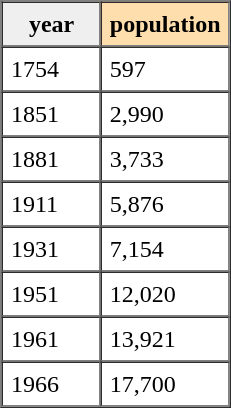<table border="1" cellpadding="5" cellspacing="0" align="right">
<tr>
<th style="background:#efefef;" align="center">   year   </th>
<th style="background:#ffdead;" align="center">population</th>
</tr>
<tr>
<td>1754</td>
<td>597</td>
</tr>
<tr>
<td>1851</td>
<td>2,990</td>
</tr>
<tr>
<td>1881</td>
<td>3,733</td>
</tr>
<tr>
<td>1911</td>
<td>5,876</td>
</tr>
<tr>
<td>1931</td>
<td>7,154</td>
</tr>
<tr>
<td>1951</td>
<td>12,020</td>
</tr>
<tr>
<td>1961</td>
<td>13,921</td>
</tr>
<tr>
<td>1966</td>
<td>17,700</td>
</tr>
</table>
